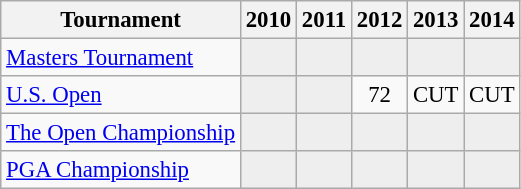<table class="wikitable" style="font-size:95%;text-align:center;">
<tr>
<th>Tournament</th>
<th>2010</th>
<th>2011</th>
<th>2012</th>
<th>2013</th>
<th>2014</th>
</tr>
<tr>
<td align=left><a href='#'>Masters Tournament</a></td>
<td style="background:#eeeeee;"></td>
<td style="background:#eeeeee;"></td>
<td style="background:#eeeeee;"></td>
<td style="background:#eeeeee;"></td>
<td style="background:#eeeeee;"></td>
</tr>
<tr>
<td align=left><a href='#'>U.S. Open</a></td>
<td style="background:#eeeeee;"></td>
<td style="background:#eeeeee;"></td>
<td>72</td>
<td>CUT</td>
<td>CUT</td>
</tr>
<tr>
<td align=left><a href='#'>The Open Championship</a></td>
<td style="background:#eeeeee;"></td>
<td style="background:#eeeeee;"></td>
<td style="background:#eeeeee;"></td>
<td style="background:#eeeeee;"></td>
<td style="background:#eeeeee;"></td>
</tr>
<tr>
<td align=left><a href='#'>PGA Championship</a></td>
<td style="background:#eeeeee;"></td>
<td style="background:#eeeeee;"></td>
<td style="background:#eeeeee;"></td>
<td style="background:#eeeeee;"></td>
<td style="background:#eeeeee;"></td>
</tr>
</table>
